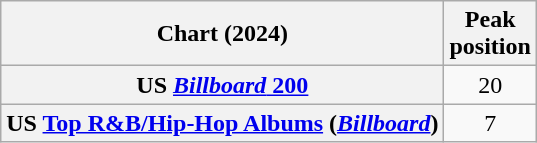<table class="wikitable sortable plainrowheaders" style="text-align:center">
<tr>
<th scope="col">Chart (2024)</th>
<th scope="col">Peak<br>position</th>
</tr>
<tr>
<th scope="row">US <a href='#'><em>Billboard</em> 200</a></th>
<td>20</td>
</tr>
<tr>
<th scope="row">US <a href='#'>Top R&B/Hip-Hop Albums</a> (<em><a href='#'>Billboard</a></em>)</th>
<td>7</td>
</tr>
</table>
